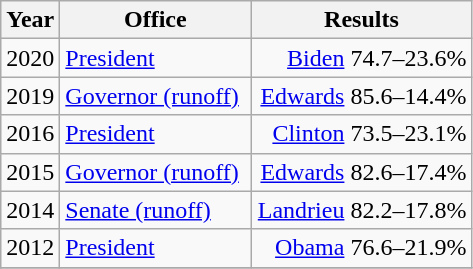<table class=wikitable>
<tr>
<th width="30">Year</th>
<th width="120">Office</th>
<th width="140">Results</th>
</tr>
<tr>
<td>2020</td>
<td><a href='#'>President</a></td>
<td align="right" ><a href='#'>Biden</a> 74.7–23.6%</td>
</tr>
<tr>
<td>2019</td>
<td><a href='#'>Governor (runoff)</a></td>
<td align="right" ><a href='#'>Edwards</a> 85.6–14.4%</td>
</tr>
<tr>
<td>2016</td>
<td><a href='#'>President</a></td>
<td align="right" ><a href='#'>Clinton</a> 73.5–23.1%</td>
</tr>
<tr>
<td>2015</td>
<td><a href='#'>Governor (runoff)</a></td>
<td align="right" ><a href='#'>Edwards</a> 82.6–17.4%</td>
</tr>
<tr>
<td>2014</td>
<td><a href='#'>Senate (runoff)</a></td>
<td align="right" ><a href='#'>Landrieu</a> 82.2–17.8%</td>
</tr>
<tr>
<td>2012</td>
<td><a href='#'>President</a></td>
<td align="right" ><a href='#'>Obama</a> 76.6–21.9%</td>
</tr>
<tr>
</tr>
</table>
